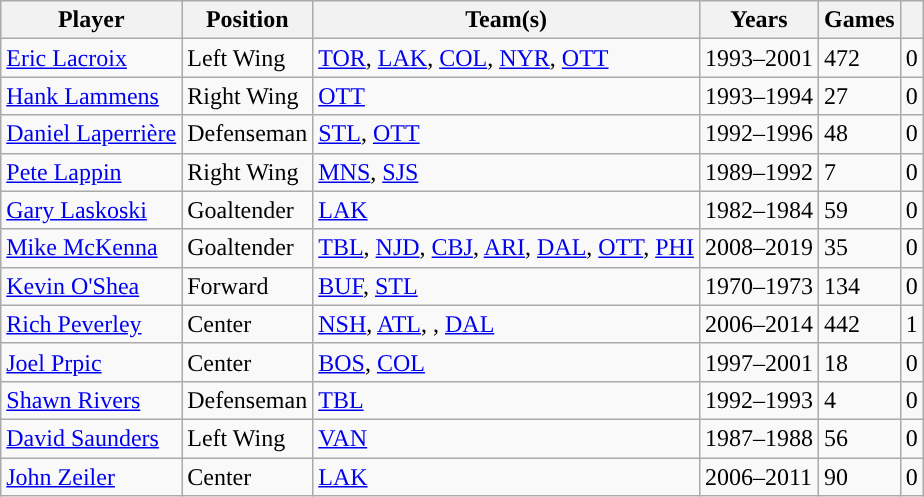<table class="wikitable sortable">
<tr>
<th>Player</th>
<th>Position</th>
<th>Team(s)</th>
<th>Years</th>
<th>Games</th>
<th><a href='#'></a></th>
</tr>
<tr>
<td><a href='#'>Eric Lacroix</a></td>
<td>Left Wing</td>
<td><a href='#'>TOR</a>, <a href='#'>LAK</a>, <a href='#'>COL</a>, <a href='#'>NYR</a>, <a href='#'>OTT</a></td>
<td>1993–2001</td>
<td>472</td>
<td>0</td>
</tr>
<tr>
<td><a href='#'>Hank Lammens</a></td>
<td>Right Wing</td>
<td><a href='#'>OTT</a></td>
<td>1993–1994</td>
<td>27</td>
<td>0</td>
</tr>
<tr>
<td><a href='#'>Daniel Laperrière</a></td>
<td>Defenseman</td>
<td><a href='#'>STL</a>, <a href='#'>OTT</a></td>
<td>1992–1996</td>
<td>48</td>
<td>0</td>
</tr>
<tr>
<td><a href='#'>Pete Lappin</a></td>
<td>Right Wing</td>
<td><a href='#'>MNS</a>, <a href='#'>SJS</a></td>
<td>1989–1992</td>
<td>7</td>
<td>0</td>
</tr>
<tr>
<td><a href='#'>Gary Laskoski</a></td>
<td>Goaltender</td>
<td><a href='#'>LAK</a></td>
<td>1982–1984</td>
<td>59</td>
<td>0</td>
</tr>
<tr>
<td><a href='#'>Mike McKenna</a></td>
<td>Goaltender</td>
<td><a href='#'>TBL</a>, <a href='#'>NJD</a>, <a href='#'>CBJ</a>, <a href='#'>ARI</a>, <a href='#'>DAL</a>, <a href='#'>OTT</a>, <a href='#'>PHI</a></td>
<td>2008–2019</td>
<td>35</td>
<td>0</td>
</tr>
<tr>
<td><a href='#'>Kevin O'Shea</a></td>
<td>Forward</td>
<td><a href='#'>BUF</a>, <a href='#'>STL</a></td>
<td>1970–1973</td>
<td>134</td>
<td>0</td>
</tr>
<tr>
<td><a href='#'>Rich Peverley</a></td>
<td>Center</td>
<td><a href='#'>NSH</a>, <a href='#'>ATL</a>, <span><strong></strong></span>, <a href='#'>DAL</a></td>
<td>2006–2014</td>
<td>442</td>
<td>1</td>
</tr>
<tr>
<td><a href='#'>Joel Prpic</a></td>
<td>Center</td>
<td><a href='#'>BOS</a>, <a href='#'>COL</a></td>
<td>1997–2001</td>
<td>18</td>
<td>0</td>
</tr>
<tr>
<td><a href='#'>Shawn Rivers</a></td>
<td>Defenseman</td>
<td><a href='#'>TBL</a></td>
<td>1992–1993</td>
<td>4</td>
<td>0</td>
</tr>
<tr>
<td><a href='#'>David Saunders</a></td>
<td>Left Wing</td>
<td><a href='#'>VAN</a></td>
<td>1987–1988</td>
<td>56</td>
<td>0</td>
</tr>
<tr>
<td><a href='#'>John Zeiler</a></td>
<td>Center</td>
<td><a href='#'>LAK</a></td>
<td>2006–2011</td>
<td>90</td>
<td>0</td>
</tr>
</table>
